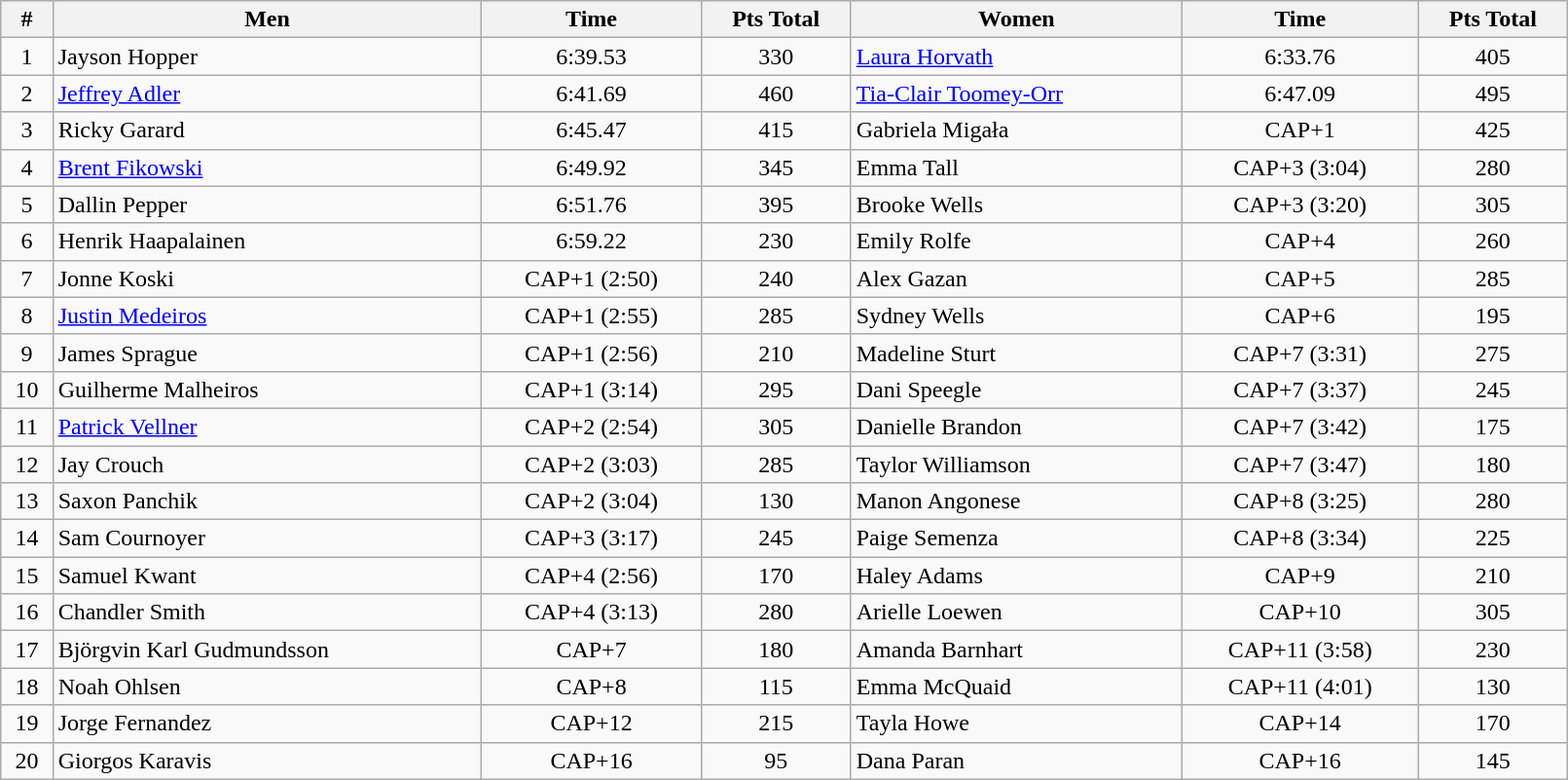<table class="wikitable sortable" style="display: inline-table;width: 85%; text-align:center">
<tr>
<th>#</th>
<th>Men</th>
<th>Time</th>
<th>Pts Total</th>
<th>Women</th>
<th>Time</th>
<th>Pts Total</th>
</tr>
<tr>
<td>1</td>
<td align=left> Jayson Hopper</td>
<td>6:39.53</td>
<td>330</td>
<td align=left> <a href='#'>Laura Horvath</a></td>
<td>6:33.76</td>
<td>405</td>
</tr>
<tr>
<td>2</td>
<td align=left> <a href='#'>Jeffrey Adler</a></td>
<td>6:41.69</td>
<td>460</td>
<td align=left> <a href='#'>Tia-Clair Toomey-Orr</a></td>
<td>6:47.09</td>
<td>495</td>
</tr>
<tr>
<td>3</td>
<td align=left> Ricky Garard</td>
<td>6:45.47</td>
<td>415</td>
<td align=left> Gabriela Migała</td>
<td>CAP+1</td>
<td>425</td>
</tr>
<tr>
<td>4</td>
<td align=left> <a href='#'>Brent Fikowski</a></td>
<td>6:49.92</td>
<td>345</td>
<td align=left> Emma Tall</td>
<td>CAP+3 (3:04)</td>
<td>280</td>
</tr>
<tr>
<td>5</td>
<td align=left> Dallin Pepper</td>
<td>6:51.76</td>
<td>395</td>
<td align=left> Brooke Wells</td>
<td>CAP+3 (3:20)</td>
<td>305</td>
</tr>
<tr>
<td>6</td>
<td align=left> Henrik Haapalainen</td>
<td>6:59.22</td>
<td>230</td>
<td align=left> Emily Rolfe</td>
<td>CAP+4</td>
<td>260</td>
</tr>
<tr>
<td>7</td>
<td align=left> Jonne Koski</td>
<td>CAP+1 (2:50)</td>
<td>240</td>
<td align=left> Alex Gazan</td>
<td>CAP+5</td>
<td>285</td>
</tr>
<tr>
<td>8</td>
<td align=left> <a href='#'>Justin Medeiros</a></td>
<td>CAP+1 (2:55)</td>
<td>285</td>
<td align=left> Sydney Wells</td>
<td>CAP+6</td>
<td>195</td>
</tr>
<tr>
<td>9</td>
<td align=left> James Sprague</td>
<td>CAP+1 (2:56)</td>
<td>210</td>
<td align=left> Madeline Sturt</td>
<td>CAP+7 (3:31)</td>
<td>275</td>
</tr>
<tr>
<td>10</td>
<td align=left> Guilherme Malheiros</td>
<td>CAP+1 (3:14)</td>
<td>295</td>
<td align=left> Dani Speegle</td>
<td>CAP+7 (3:37)</td>
<td>245</td>
</tr>
<tr>
<td>11</td>
<td align=left> <a href='#'>Patrick Vellner</a></td>
<td>CAP+2 (2:54)</td>
<td>305</td>
<td align=left> Danielle Brandon</td>
<td>CAP+7 (3:42)</td>
<td>175</td>
</tr>
<tr>
<td>12</td>
<td align=left> Jay Crouch</td>
<td>CAP+2 (3:03)</td>
<td>285</td>
<td align=left> Taylor Williamson</td>
<td>CAP+7 (3:47)</td>
<td>180</td>
</tr>
<tr>
<td>13</td>
<td align=left> Saxon Panchik</td>
<td>CAP+2 (3:04)</td>
<td>130</td>
<td align=left> Manon Angonese</td>
<td>CAP+8 (3:25)</td>
<td>280</td>
</tr>
<tr>
<td>14</td>
<td align=left> Sam Cournoyer</td>
<td>CAP+3 (3:17)</td>
<td>245</td>
<td align=left> Paige Semenza</td>
<td>CAP+8 (3:34)</td>
<td>225</td>
</tr>
<tr>
<td>15</td>
<td align=left> Samuel Kwant</td>
<td>CAP+4 (2:56)</td>
<td>170</td>
<td align=left> Haley Adams</td>
<td>CAP+9</td>
<td>210</td>
</tr>
<tr>
<td>16</td>
<td align=left> Chandler Smith</td>
<td>CAP+4 (3:13)</td>
<td>280</td>
<td align=left> Arielle Loewen</td>
<td>CAP+10</td>
<td>305</td>
</tr>
<tr>
<td>17</td>
<td align=left> Björgvin Karl Gudmundsson</td>
<td>CAP+7</td>
<td>180</td>
<td align=left> Amanda Barnhart</td>
<td>CAP+11 (3:58)</td>
<td>230</td>
</tr>
<tr>
<td>18</td>
<td align=left> Noah Ohlsen</td>
<td>CAP+8</td>
<td>115</td>
<td align=left> Emma McQuaid</td>
<td>CAP+11 (4:01)</td>
<td>130</td>
</tr>
<tr>
<td>19</td>
<td align=left> Jorge Fernandez</td>
<td>CAP+12</td>
<td>215</td>
<td align=left> Tayla Howe</td>
<td>CAP+14</td>
<td>170</td>
</tr>
<tr>
<td>20</td>
<td align=left> Giorgos Karavis</td>
<td>CAP+16</td>
<td>95</td>
<td align=left> Dana Paran</td>
<td>CAP+16</td>
<td>145</td>
</tr>
</table>
